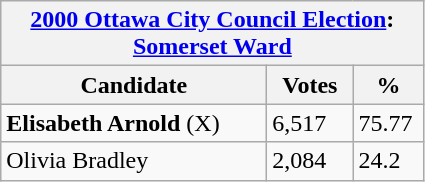<table class="wikitable">
<tr>
<th colspan="3"><a href='#'>2000 Ottawa City Council Election</a>: <a href='#'>Somerset Ward</a></th>
</tr>
<tr>
<th style="width: 170px">Candidate</th>
<th style="width: 50px">Votes</th>
<th style="width: 40px">%</th>
</tr>
<tr>
<td><strong>Elisabeth Arnold</strong> (X)</td>
<td>6,517</td>
<td>75.77</td>
</tr>
<tr>
<td>Olivia Bradley</td>
<td>2,084</td>
<td>24.2</td>
</tr>
</table>
